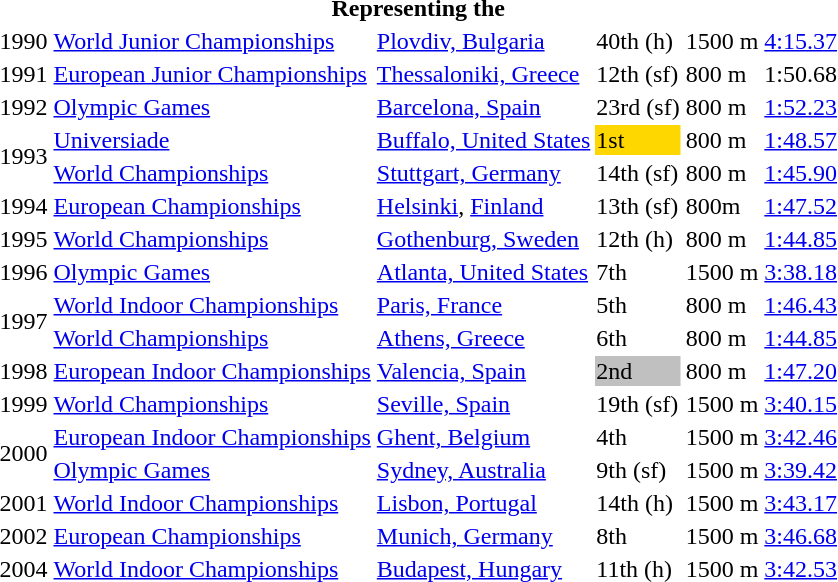<table>
<tr>
<th colspan="6">Representing the </th>
</tr>
<tr>
<td>1990</td>
<td><a href='#'>World Junior Championships</a></td>
<td><a href='#'>Plovdiv, Bulgaria</a></td>
<td>40th (h)</td>
<td>1500 m</td>
<td><a href='#'>4:15.37</a></td>
</tr>
<tr>
<td>1991</td>
<td><a href='#'>European Junior Championships</a></td>
<td><a href='#'>Thessaloniki, Greece</a></td>
<td>12th (sf)</td>
<td>800 m</td>
<td>1:50.68</td>
</tr>
<tr>
<td>1992</td>
<td><a href='#'>Olympic Games</a></td>
<td><a href='#'>Barcelona, Spain</a></td>
<td>23rd (sf)</td>
<td>800 m</td>
<td><a href='#'>1:52.23</a></td>
</tr>
<tr>
<td rowspan=2>1993</td>
<td><a href='#'>Universiade</a></td>
<td><a href='#'>Buffalo, United States</a></td>
<td bgcolor=gold>1st</td>
<td>800 m</td>
<td><a href='#'>1:48.57</a></td>
</tr>
<tr>
<td><a href='#'>World Championships</a></td>
<td><a href='#'>Stuttgart, Germany</a></td>
<td>14th (sf)</td>
<td>800 m</td>
<td><a href='#'>1:45.90</a></td>
</tr>
<tr>
<td>1994</td>
<td><a href='#'>European Championships</a></td>
<td><a href='#'>Helsinki</a>, <a href='#'>Finland</a></td>
<td>13th (sf)</td>
<td>800m</td>
<td><a href='#'>1:47.52</a></td>
</tr>
<tr>
<td>1995</td>
<td><a href='#'>World Championships</a></td>
<td><a href='#'>Gothenburg, Sweden</a></td>
<td>12th (h)</td>
<td>800 m</td>
<td><a href='#'>1:44.85</a></td>
</tr>
<tr>
<td>1996</td>
<td><a href='#'>Olympic Games</a></td>
<td><a href='#'>Atlanta, United States</a></td>
<td>7th</td>
<td>1500 m</td>
<td><a href='#'>3:38.18</a></td>
</tr>
<tr>
<td rowspan=2>1997</td>
<td><a href='#'>World Indoor Championships</a></td>
<td><a href='#'>Paris, France</a></td>
<td>5th</td>
<td>800 m</td>
<td><a href='#'>1:46.43</a></td>
</tr>
<tr>
<td><a href='#'>World Championships</a></td>
<td><a href='#'>Athens, Greece</a></td>
<td>6th</td>
<td>800 m</td>
<td><a href='#'>1:44.85</a></td>
</tr>
<tr>
<td>1998</td>
<td><a href='#'>European Indoor Championships</a></td>
<td><a href='#'>Valencia, Spain</a></td>
<td bgcolor=silver>2nd</td>
<td>800 m</td>
<td><a href='#'>1:47.20</a></td>
</tr>
<tr>
<td>1999</td>
<td><a href='#'>World Championships</a></td>
<td><a href='#'>Seville, Spain</a></td>
<td>19th (sf)</td>
<td>1500 m</td>
<td><a href='#'>3:40.15</a></td>
</tr>
<tr>
<td rowspan=2>2000</td>
<td><a href='#'>European Indoor Championships</a></td>
<td><a href='#'>Ghent, Belgium</a></td>
<td>4th</td>
<td>1500 m</td>
<td><a href='#'>3:42.46</a></td>
</tr>
<tr>
<td><a href='#'>Olympic Games</a></td>
<td><a href='#'>Sydney, Australia</a></td>
<td>9th (sf)</td>
<td>1500 m</td>
<td><a href='#'>3:39.42</a></td>
</tr>
<tr>
<td>2001</td>
<td><a href='#'>World Indoor Championships</a></td>
<td><a href='#'>Lisbon, Portugal</a></td>
<td>14th (h)</td>
<td>1500 m</td>
<td><a href='#'>3:43.17</a></td>
</tr>
<tr>
<td>2002</td>
<td><a href='#'>European Championships</a></td>
<td><a href='#'>Munich, Germany</a></td>
<td>8th</td>
<td>1500 m</td>
<td><a href='#'>3:46.68</a></td>
</tr>
<tr>
<td>2004</td>
<td><a href='#'>World Indoor Championships</a></td>
<td><a href='#'>Budapest, Hungary</a></td>
<td>11th (h)</td>
<td>1500 m</td>
<td><a href='#'>3:42.53</a></td>
</tr>
</table>
